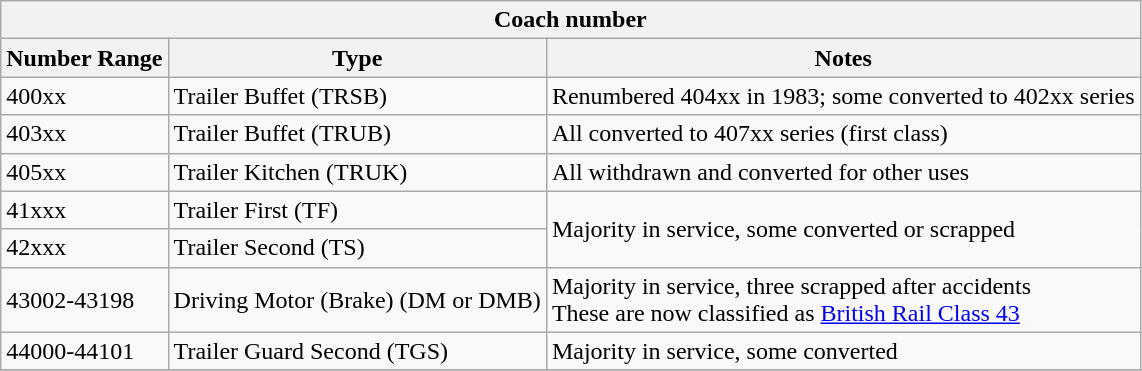<table class="wikitable">
<tr>
<th colspan=3>Coach number</th>
</tr>
<tr>
<th>Number Range</th>
<th>Type</th>
<th>Notes</th>
</tr>
<tr>
<td>400xx</td>
<td>Trailer Buffet (TRSB)</td>
<td>Renumbered 404xx in 1983; some converted to 402xx series</td>
</tr>
<tr>
<td>403xx</td>
<td>Trailer Buffet (TRUB)</td>
<td>All converted to 407xx series (first class)</td>
</tr>
<tr>
<td>405xx</td>
<td>Trailer Kitchen (TRUK)</td>
<td>All withdrawn and converted for other uses</td>
</tr>
<tr>
<td>41xxx</td>
<td>Trailer First (TF)</td>
<td rowspan="2">Majority in service, some converted or scrapped</td>
</tr>
<tr>
<td>42xxx</td>
<td>Trailer Second (TS)</td>
</tr>
<tr>
<td>43002-43198</td>
<td>Driving Motor (Brake) (DM or DMB)</td>
<td>Majority in service, three scrapped after accidents<br>These are now classified as <a href='#'>British Rail Class 43</a></td>
</tr>
<tr>
<td>44000-44101</td>
<td>Trailer Guard Second (TGS)</td>
<td>Majority in service, some converted</td>
</tr>
<tr>
</tr>
</table>
